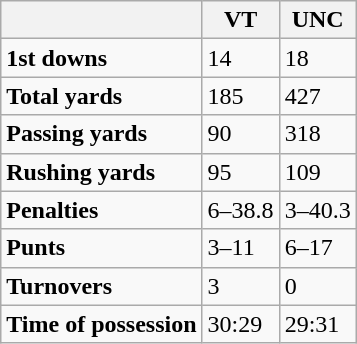<table class="wikitable">
<tr>
<th></th>
<th>VT</th>
<th>UNC</th>
</tr>
<tr>
<td><strong>1st downs</strong></td>
<td>14</td>
<td>18</td>
</tr>
<tr>
<td><strong>Total yards</strong></td>
<td>185</td>
<td>427</td>
</tr>
<tr>
<td><strong>Passing yards</strong></td>
<td>90</td>
<td>318</td>
</tr>
<tr>
<td><strong>Rushing yards</strong></td>
<td>95</td>
<td>109</td>
</tr>
<tr>
<td><strong>Penalties</strong></td>
<td>6–38.8</td>
<td>3–40.3</td>
</tr>
<tr>
<td><strong>Punts</strong></td>
<td>3–11</td>
<td>6–17</td>
</tr>
<tr>
<td><strong>Turnovers</strong></td>
<td>3</td>
<td>0</td>
</tr>
<tr>
<td><strong>Time of possession</strong></td>
<td>30:29</td>
<td>29:31</td>
</tr>
</table>
